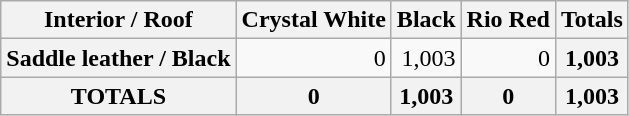<table class=wikitable>
<tr>
<th>Interior / Roof</th>
<th>Crystal White</th>
<th>Black</th>
<th>Rio Red</th>
<th>Totals</th>
</tr>
<tr>
<th>Saddle leather / Black</th>
<td align=right>0</td>
<td align=right>1,003</td>
<td align=right>0</td>
<th>1,003</th>
</tr>
<tr>
<th>TOTALS</th>
<th>0</th>
<th>1,003</th>
<th>0</th>
<th>1,003</th>
</tr>
</table>
